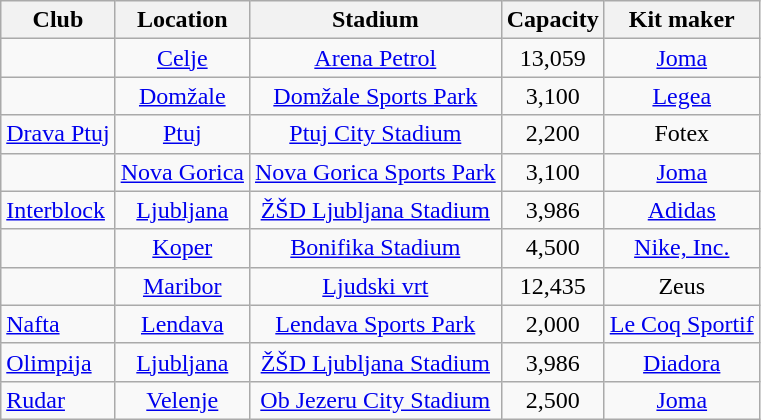<table class="wikitable sortable" style="text-align:center;">
<tr>
<th>Club</th>
<th>Location</th>
<th>Stadium</th>
<th>Capacity</th>
<th>Kit maker</th>
</tr>
<tr>
<td style="text-align:left;"></td>
<td><a href='#'>Celje</a></td>
<td><a href='#'>Arena Petrol</a></td>
<td>13,059</td>
<td><a href='#'>Joma</a></td>
</tr>
<tr>
<td style="text-align:left;"></td>
<td><a href='#'>Domžale</a></td>
<td><a href='#'>Domžale Sports Park</a></td>
<td>3,100</td>
<td><a href='#'>Legea</a></td>
</tr>
<tr>
<td style="text-align:left;"><a href='#'>Drava Ptuj</a></td>
<td><a href='#'>Ptuj</a></td>
<td><a href='#'>Ptuj City Stadium</a></td>
<td>2,200</td>
<td>Fotex</td>
</tr>
<tr>
<td style="text-align:left;"></td>
<td><a href='#'>Nova Gorica</a></td>
<td><a href='#'>Nova Gorica Sports Park</a></td>
<td>3,100</td>
<td><a href='#'>Joma</a></td>
</tr>
<tr>
<td style="text-align:left;"><a href='#'>Interblock</a></td>
<td><a href='#'>Ljubljana</a></td>
<td><a href='#'>ŽŠD Ljubljana Stadium</a></td>
<td>3,986</td>
<td><a href='#'>Adidas</a></td>
</tr>
<tr>
<td style="text-align:left;"></td>
<td><a href='#'>Koper</a></td>
<td><a href='#'>Bonifika Stadium</a></td>
<td>4,500</td>
<td><a href='#'>Nike, Inc.</a></td>
</tr>
<tr>
<td style="text-align:left;"></td>
<td><a href='#'>Maribor</a></td>
<td><a href='#'>Ljudski vrt</a></td>
<td>12,435</td>
<td>Zeus</td>
</tr>
<tr>
<td style="text-align:left;"><a href='#'>Nafta</a></td>
<td><a href='#'>Lendava</a></td>
<td><a href='#'>Lendava Sports Park</a></td>
<td>2,000</td>
<td><a href='#'>Le Coq Sportif</a></td>
</tr>
<tr>
<td style="text-align:left;"><a href='#'>Olimpija</a></td>
<td><a href='#'>Ljubljana</a></td>
<td><a href='#'>ŽŠD Ljubljana Stadium</a></td>
<td>3,986</td>
<td><a href='#'>Diadora</a></td>
</tr>
<tr>
<td style="text-align:left;"><a href='#'>Rudar</a></td>
<td><a href='#'>Velenje</a></td>
<td><a href='#'>Ob Jezeru City Stadium</a></td>
<td>2,500</td>
<td><a href='#'>Joma</a></td>
</tr>
</table>
